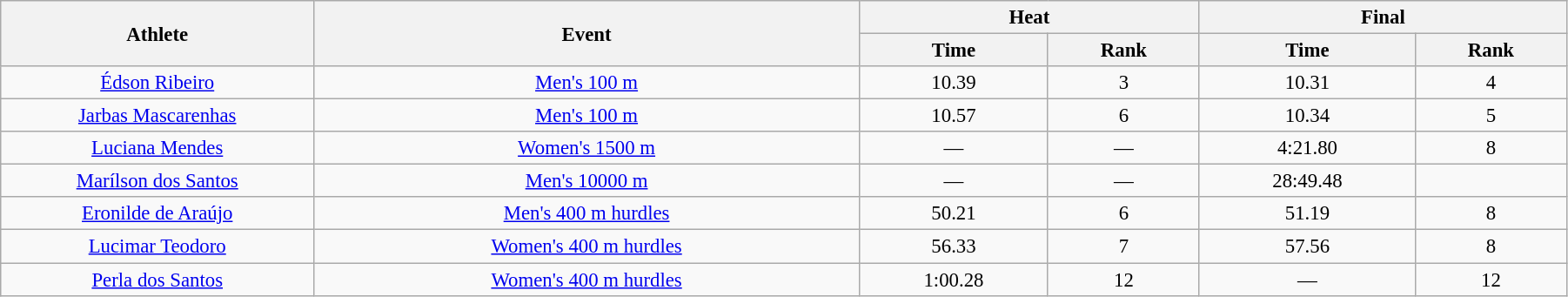<table class="wikitable" style="font-size:95%; text-align:center;" width="95%">
<tr>
<th rowspan="2">Athlete</th>
<th rowspan="2">Event</th>
<th colspan="2">Heat</th>
<th colspan="2">Final</th>
</tr>
<tr>
<th>Time</th>
<th>Rank</th>
<th>Time</th>
<th>Rank</th>
</tr>
<tr>
<td width=20%><a href='#'>Édson Ribeiro</a></td>
<td><a href='#'>Men's 100 m</a></td>
<td>10.39</td>
<td>3</td>
<td>10.31</td>
<td>4</td>
</tr>
<tr>
<td width=20%><a href='#'>Jarbas Mascarenhas</a></td>
<td><a href='#'>Men's 100 m</a></td>
<td>10.57</td>
<td>6</td>
<td>10.34</td>
<td>5</td>
</tr>
<tr>
<td width=20%><a href='#'>Luciana Mendes</a></td>
<td><a href='#'>Women's 1500 m</a></td>
<td>—</td>
<td>—</td>
<td>4:21.80</td>
<td>8</td>
</tr>
<tr>
<td width=20%><a href='#'>Marílson dos Santos</a></td>
<td><a href='#'>Men's 10000 m</a></td>
<td>—</td>
<td>—</td>
<td>28:49.48</td>
<td></td>
</tr>
<tr>
<td width=20%><a href='#'>Eronilde de Araújo</a></td>
<td><a href='#'>Men's 400 m hurdles</a></td>
<td>50.21</td>
<td>6</td>
<td>51.19</td>
<td>8</td>
</tr>
<tr>
<td width=20%><a href='#'>Lucimar Teodoro</a></td>
<td><a href='#'>Women's 400 m hurdles</a></td>
<td>56.33</td>
<td>7</td>
<td>57.56</td>
<td>8</td>
</tr>
<tr>
<td width=20%><a href='#'>Perla dos Santos</a></td>
<td><a href='#'>Women's 400 m hurdles</a></td>
<td>1:00.28</td>
<td>12</td>
<td>—</td>
<td>12</td>
</tr>
</table>
